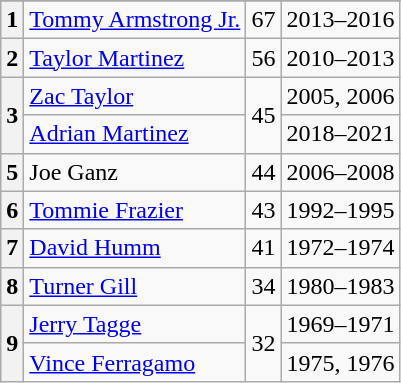<table class=wikitable>
<tr>
</tr>
<tr>
<th>1</th>
<td><a href='#'>Tommy Armstrong Jr.</a></td>
<td>67</td>
<td>2013–2016</td>
</tr>
<tr>
<th>2</th>
<td><a href='#'>Taylor Martinez</a></td>
<td>56</td>
<td>2010–2013</td>
</tr>
<tr>
<th rowspan=2>3</th>
<td><a href='#'>Zac Taylor</a></td>
<td rowspan=2>45</td>
<td>2005, 2006</td>
</tr>
<tr>
<td><a href='#'>Adrian Martinez</a></td>
<td>2018–2021</td>
</tr>
<tr>
<th>5</th>
<td>Joe Ganz</td>
<td>44</td>
<td>2006–2008</td>
</tr>
<tr>
<th>6</th>
<td><a href='#'>Tommie Frazier</a></td>
<td>43</td>
<td>1992–1995</td>
</tr>
<tr>
<th>7</th>
<td><a href='#'>David Humm</a></td>
<td>41</td>
<td>1972–1974</td>
</tr>
<tr>
<th>8</th>
<td><a href='#'>Turner Gill</a></td>
<td>34</td>
<td>1980–1983</td>
</tr>
<tr>
<th rowspan=2>9</th>
<td><a href='#'>Jerry Tagge</a></td>
<td rowspan=2>32</td>
<td>1969–1971</td>
</tr>
<tr>
<td><a href='#'>Vince Ferragamo</a></td>
<td>1975, 1976</td>
</tr>
</table>
